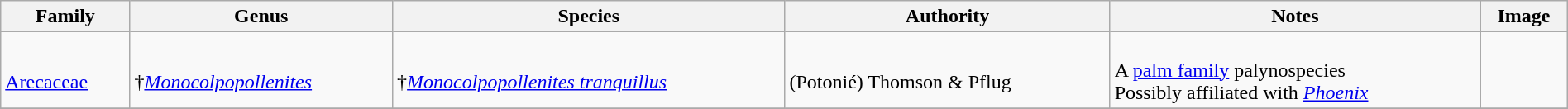<table class="wikitable" align="center" width="100%">
<tr>
<th>Family</th>
<th>Genus</th>
<th>Species</th>
<th>Authority</th>
<th>Notes</th>
<th>Image</th>
</tr>
<tr>
<td><br><a href='#'>Arecaceae</a></td>
<td><br>†<em><a href='#'>Monocolpopollenites</a></em></td>
<td><br>†<em><a href='#'>Monocolpopollenites tranquillus</a></em></td>
<td><br>(Potonié) Thomson & Pflug</td>
<td><br>A <a href='#'>palm family</a> palynospecies<br> Possibly affiliated with <em><a href='#'>Phoenix</a></em></td>
<td></td>
</tr>
<tr>
</tr>
</table>
